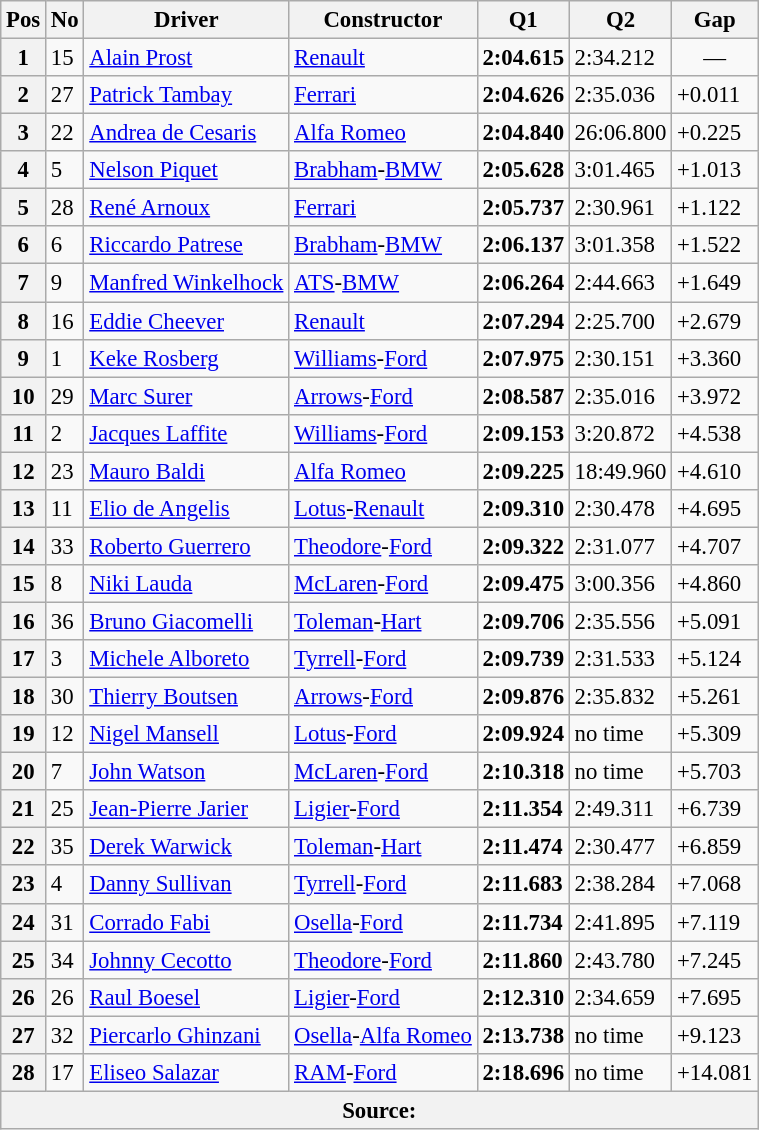<table class="wikitable sortable" style="font-size: 95%">
<tr>
<th>Pos</th>
<th>No</th>
<th>Driver</th>
<th>Constructor</th>
<th>Q1</th>
<th>Q2</th>
<th>Gap</th>
</tr>
<tr>
<th>1</th>
<td>15</td>
<td> <a href='#'>Alain Prost</a></td>
<td><a href='#'>Renault</a></td>
<td><strong>2:04.615</strong></td>
<td>2:34.212</td>
<td style="text-align: center">—</td>
</tr>
<tr>
<th>2</th>
<td>27</td>
<td> <a href='#'>Patrick Tambay</a></td>
<td><a href='#'>Ferrari</a></td>
<td><strong>2:04.626</strong></td>
<td>2:35.036</td>
<td>+0.011</td>
</tr>
<tr>
<th>3</th>
<td>22</td>
<td> <a href='#'>Andrea de Cesaris</a></td>
<td><a href='#'>Alfa Romeo</a></td>
<td><strong>2:04.840</strong></td>
<td>26:06.800</td>
<td>+0.225</td>
</tr>
<tr>
<th>4</th>
<td>5</td>
<td> <a href='#'>Nelson Piquet</a></td>
<td><a href='#'>Brabham</a>-<a href='#'>BMW</a></td>
<td><strong>2:05.628</strong></td>
<td>3:01.465</td>
<td>+1.013</td>
</tr>
<tr>
<th>5</th>
<td>28</td>
<td> <a href='#'>René Arnoux</a></td>
<td><a href='#'>Ferrari</a></td>
<td><strong>2:05.737</strong></td>
<td>2:30.961</td>
<td>+1.122</td>
</tr>
<tr>
<th>6</th>
<td>6</td>
<td> <a href='#'>Riccardo Patrese</a></td>
<td><a href='#'>Brabham</a>-<a href='#'>BMW</a></td>
<td><strong>2:06.137</strong></td>
<td>3:01.358</td>
<td>+1.522</td>
</tr>
<tr>
<th>7</th>
<td>9</td>
<td> <a href='#'>Manfred Winkelhock</a></td>
<td><a href='#'>ATS</a>-<a href='#'>BMW</a></td>
<td><strong>2:06.264</strong></td>
<td>2:44.663</td>
<td>+1.649</td>
</tr>
<tr>
<th>8</th>
<td>16</td>
<td> <a href='#'>Eddie Cheever</a></td>
<td><a href='#'>Renault</a></td>
<td><strong>2:07.294</strong></td>
<td>2:25.700</td>
<td>+2.679</td>
</tr>
<tr>
<th>9</th>
<td>1</td>
<td> <a href='#'>Keke Rosberg</a></td>
<td><a href='#'>Williams</a>-<a href='#'>Ford</a></td>
<td><strong>2:07.975</strong></td>
<td>2:30.151</td>
<td>+3.360</td>
</tr>
<tr>
<th>10</th>
<td>29</td>
<td> <a href='#'>Marc Surer</a></td>
<td><a href='#'>Arrows</a>-<a href='#'>Ford</a></td>
<td><strong>2:08.587</strong></td>
<td>2:35.016</td>
<td>+3.972</td>
</tr>
<tr>
<th>11</th>
<td>2</td>
<td> <a href='#'>Jacques Laffite</a></td>
<td><a href='#'>Williams</a>-<a href='#'>Ford</a></td>
<td><strong>2:09.153</strong></td>
<td>3:20.872</td>
<td>+4.538</td>
</tr>
<tr>
<th>12</th>
<td>23</td>
<td> <a href='#'>Mauro Baldi</a></td>
<td><a href='#'>Alfa Romeo</a></td>
<td><strong>2:09.225</strong></td>
<td>18:49.960</td>
<td>+4.610</td>
</tr>
<tr>
<th>13</th>
<td>11</td>
<td> <a href='#'>Elio de Angelis</a></td>
<td><a href='#'>Lotus</a>-<a href='#'>Renault</a></td>
<td><strong>2:09.310</strong></td>
<td>2:30.478</td>
<td>+4.695</td>
</tr>
<tr>
<th>14</th>
<td>33</td>
<td> <a href='#'>Roberto Guerrero</a></td>
<td><a href='#'>Theodore</a>-<a href='#'>Ford</a></td>
<td><strong>2:09.322</strong></td>
<td>2:31.077</td>
<td>+4.707</td>
</tr>
<tr>
<th>15</th>
<td>8</td>
<td> <a href='#'>Niki Lauda</a></td>
<td><a href='#'>McLaren</a>-<a href='#'>Ford</a></td>
<td><strong>2:09.475</strong></td>
<td>3:00.356</td>
<td>+4.860</td>
</tr>
<tr>
<th>16</th>
<td>36</td>
<td> <a href='#'>Bruno Giacomelli</a></td>
<td><a href='#'>Toleman</a>-<a href='#'>Hart</a></td>
<td><strong>2:09.706</strong></td>
<td>2:35.556</td>
<td>+5.091</td>
</tr>
<tr>
<th>17</th>
<td>3</td>
<td> <a href='#'>Michele Alboreto</a></td>
<td><a href='#'>Tyrrell</a>-<a href='#'>Ford</a></td>
<td><strong>2:09.739</strong></td>
<td>2:31.533</td>
<td>+5.124</td>
</tr>
<tr>
<th>18</th>
<td>30</td>
<td> <a href='#'>Thierry Boutsen</a></td>
<td><a href='#'>Arrows</a>-<a href='#'>Ford</a></td>
<td><strong>2:09.876</strong></td>
<td>2:35.832</td>
<td>+5.261</td>
</tr>
<tr>
<th>19</th>
<td>12</td>
<td> <a href='#'>Nigel Mansell</a></td>
<td><a href='#'>Lotus</a>-<a href='#'>Ford</a></td>
<td><strong>2:09.924</strong></td>
<td>no time</td>
<td>+5.309</td>
</tr>
<tr>
<th>20</th>
<td>7</td>
<td> <a href='#'>John Watson</a></td>
<td><a href='#'>McLaren</a>-<a href='#'>Ford</a></td>
<td><strong>2:10.318</strong></td>
<td>no time</td>
<td>+5.703</td>
</tr>
<tr>
<th>21</th>
<td>25</td>
<td> <a href='#'>Jean-Pierre Jarier</a></td>
<td><a href='#'>Ligier</a>-<a href='#'>Ford</a></td>
<td><strong>2:11.354</strong></td>
<td>2:49.311</td>
<td>+6.739</td>
</tr>
<tr>
<th>22</th>
<td>35</td>
<td> <a href='#'>Derek Warwick</a></td>
<td><a href='#'>Toleman</a>-<a href='#'>Hart</a></td>
<td><strong>2:11.474</strong></td>
<td>2:30.477</td>
<td>+6.859</td>
</tr>
<tr>
<th>23</th>
<td>4</td>
<td> <a href='#'>Danny Sullivan</a></td>
<td><a href='#'>Tyrrell</a>-<a href='#'>Ford</a></td>
<td><strong>2:11.683</strong></td>
<td>2:38.284</td>
<td>+7.068</td>
</tr>
<tr>
<th>24</th>
<td>31</td>
<td> <a href='#'>Corrado Fabi</a></td>
<td><a href='#'>Osella</a>-<a href='#'>Ford</a></td>
<td><strong>2:11.734</strong></td>
<td>2:41.895</td>
<td>+7.119</td>
</tr>
<tr>
<th>25</th>
<td>34</td>
<td> <a href='#'>Johnny Cecotto</a></td>
<td><a href='#'>Theodore</a>-<a href='#'>Ford</a></td>
<td><strong>2:11.860</strong></td>
<td>2:43.780</td>
<td>+7.245</td>
</tr>
<tr>
<th>26</th>
<td>26</td>
<td> <a href='#'>Raul Boesel</a></td>
<td><a href='#'>Ligier</a>-<a href='#'>Ford</a></td>
<td><strong>2:12.310</strong></td>
<td>2:34.659</td>
<td>+7.695</td>
</tr>
<tr>
<th>27</th>
<td>32</td>
<td> <a href='#'>Piercarlo Ghinzani</a></td>
<td><a href='#'>Osella</a>-<a href='#'>Alfa Romeo</a></td>
<td><strong>2:13.738</strong></td>
<td>no time</td>
<td>+9.123</td>
</tr>
<tr>
<th>28</th>
<td>17</td>
<td> <a href='#'>Eliseo Salazar</a></td>
<td><a href='#'>RAM</a>-<a href='#'>Ford</a></td>
<td><strong>2:18.696</strong></td>
<td>no time</td>
<td>+14.081</td>
</tr>
<tr>
<th colspan="7" style="text-align: center">Source: </th>
</tr>
</table>
